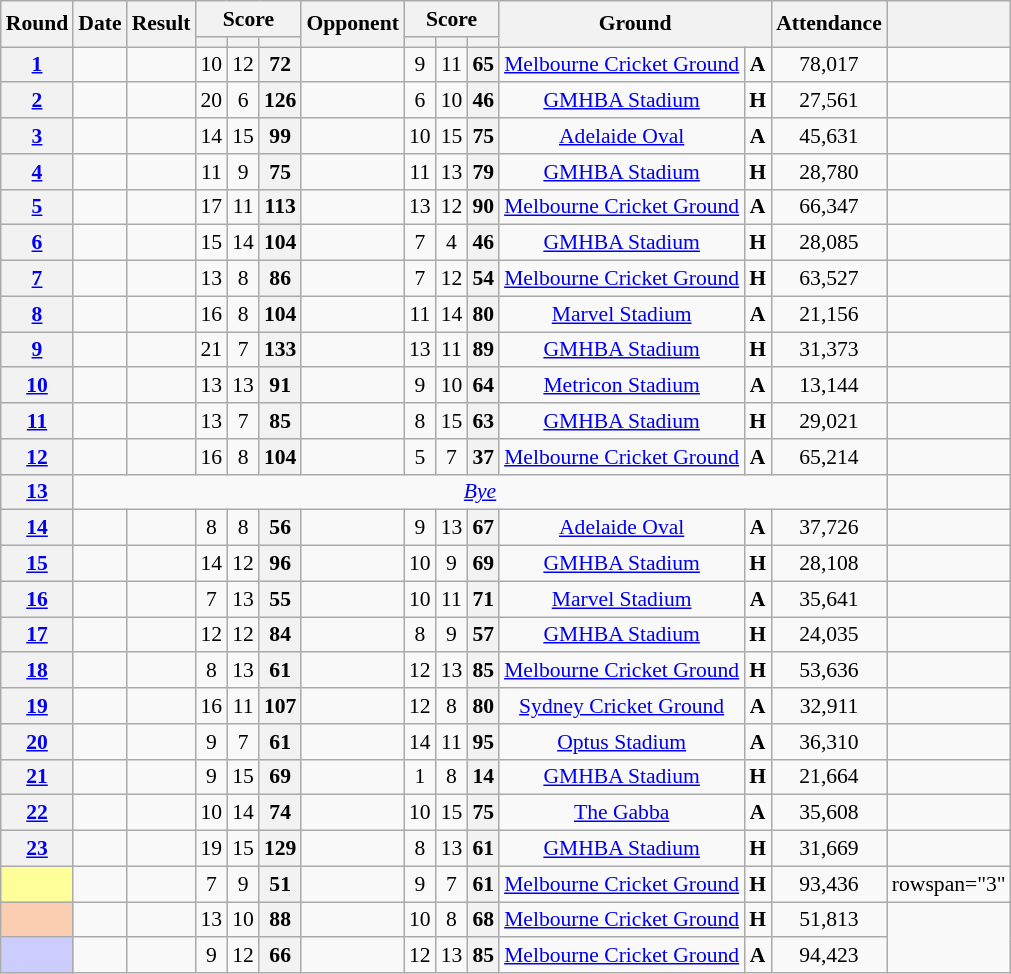<table class="wikitable plainrowheaders sortable" style="font-size:90%; text-align:center;">
<tr>
<th scope="col" rowspan="2">Round</th>
<th scope="col" rowspan="2">Date</th>
<th scope="col" rowspan="2">Result</th>
<th scope="col" colspan="3">Score</th>
<th scope="col" rowspan="2">Opponent</th>
<th scope="col" colspan="3">Score</th>
<th scope="col" rowspan="2" colspan="2">Ground</th>
<th scope="col" rowspan="2">Attendance</th>
<th scope="col" rowspan="2"></th>
</tr>
<tr>
<th scope="col"></th>
<th scope="col"></th>
<th scope="col"></th>
<th scope="col"></th>
<th scope="col"></th>
<th scope="col"></th>
</tr>
<tr>
<th scope="row" style="text-align:center;"><a href='#'>1</a></th>
<td></td>
<td></td>
<td>10</td>
<td>12</td>
<th>72</th>
<td></td>
<td>9</td>
<td>11</td>
<th>65</th>
<td><a href='#'>Melbourne Cricket Ground</a></td>
<td><strong>A</strong></td>
<td>78,017</td>
<td></td>
</tr>
<tr>
<th scope="row" style="text-align:center;"><a href='#'>2</a></th>
<td></td>
<td></td>
<td>20</td>
<td>6</td>
<th>126</th>
<td></td>
<td>6</td>
<td>10</td>
<th>46</th>
<td><a href='#'>GMHBA Stadium</a></td>
<td><strong>H</strong></td>
<td>27,561</td>
<td></td>
</tr>
<tr>
<th scope="row" style="text-align:center;"><a href='#'>3</a></th>
<td></td>
<td></td>
<td>14</td>
<td>15</td>
<th>99</th>
<td></td>
<td>10</td>
<td>15</td>
<th>75</th>
<td><a href='#'>Adelaide Oval</a></td>
<td><strong>A</strong></td>
<td>45,631</td>
<td></td>
</tr>
<tr>
<th scope="row" style="text-align:center;"><a href='#'>4</a></th>
<td></td>
<td></td>
<td>11</td>
<td>9</td>
<th>75</th>
<td></td>
<td>11</td>
<td>13</td>
<th>79</th>
<td><a href='#'>GMHBA Stadium</a></td>
<td><strong>H</strong></td>
<td>28,780</td>
<td></td>
</tr>
<tr>
<th scope="row" style="text-align:center;"><a href='#'>5</a></th>
<td></td>
<td></td>
<td>17</td>
<td>11</td>
<th>113</th>
<td></td>
<td>13</td>
<td>12</td>
<th>90</th>
<td><a href='#'>Melbourne Cricket Ground</a></td>
<td><strong>A</strong></td>
<td>66,347</td>
<td></td>
</tr>
<tr>
<th scope="row" style="text-align:center;"><a href='#'>6</a></th>
<td></td>
<td></td>
<td>15</td>
<td>14</td>
<th>104</th>
<td></td>
<td>7</td>
<td>4</td>
<th>46</th>
<td><a href='#'>GMHBA Stadium</a></td>
<td><strong>H</strong></td>
<td>28,085</td>
<td></td>
</tr>
<tr>
<th scope="row" style="text-align:center;"><a href='#'>7</a></th>
<td></td>
<td></td>
<td>13</td>
<td>8</td>
<th>86</th>
<td></td>
<td>7</td>
<td>12</td>
<th>54</th>
<td><a href='#'>Melbourne Cricket Ground</a></td>
<td><strong>H</strong></td>
<td>63,527</td>
<td></td>
</tr>
<tr>
<th scope="row" style="text-align:center;"><a href='#'>8</a></th>
<td></td>
<td></td>
<td>16</td>
<td>8</td>
<th>104</th>
<td></td>
<td>11</td>
<td>14</td>
<th>80</th>
<td><a href='#'>Marvel Stadium</a></td>
<td><strong>A</strong></td>
<td>21,156</td>
<td></td>
</tr>
<tr>
<th scope="row" style="text-align:center;"><a href='#'>9</a></th>
<td></td>
<td></td>
<td>21</td>
<td>7</td>
<th>133</th>
<td></td>
<td>13</td>
<td>11</td>
<th>89</th>
<td><a href='#'>GMHBA Stadium</a></td>
<td><strong>H</strong></td>
<td>31,373</td>
<td></td>
</tr>
<tr>
<th scope="row" style="text-align:center;"><a href='#'>10</a></th>
<td></td>
<td></td>
<td>13</td>
<td>13</td>
<th>91</th>
<td></td>
<td>9</td>
<td>10</td>
<th>64</th>
<td><a href='#'>Metricon Stadium</a></td>
<td><strong>A</strong></td>
<td>13,144</td>
<td></td>
</tr>
<tr>
<th scope="row" style="text-align:center;"><a href='#'>11</a></th>
<td></td>
<td></td>
<td>13</td>
<td>7</td>
<th>85</th>
<td></td>
<td>8</td>
<td>15</td>
<th>63</th>
<td><a href='#'>GMHBA Stadium</a></td>
<td><strong>H</strong></td>
<td>29,021</td>
<td></td>
</tr>
<tr>
<th scope="row" style="text-align:center;"><a href='#'>12</a></th>
<td></td>
<td></td>
<td>16</td>
<td>8</td>
<th>104</th>
<td></td>
<td>5</td>
<td>7</td>
<th>37</th>
<td><a href='#'>Melbourne Cricket Ground</a></td>
<td><strong>A</strong></td>
<td>65,214</td>
<td></td>
</tr>
<tr>
<th scope="row" style="text-align:center;"><a href='#'>13</a></th>
<td colspan="12"> <em><a href='#'>Bye</a></em></td>
<td></td>
</tr>
<tr>
<th scope="row" style="text-align:center;"><a href='#'>14</a></th>
<td></td>
<td></td>
<td>8</td>
<td>8</td>
<th>56</th>
<td></td>
<td>9</td>
<td>13</td>
<th>67</th>
<td><a href='#'>Adelaide Oval</a></td>
<td><strong>A</strong></td>
<td>37,726</td>
<td></td>
</tr>
<tr>
<th scope="row" style="text-align:center;"><a href='#'>15</a></th>
<td></td>
<td></td>
<td>14</td>
<td>12</td>
<th>96</th>
<td></td>
<td>10</td>
<td>9</td>
<th>69</th>
<td><a href='#'>GMHBA Stadium</a></td>
<td><strong>H</strong></td>
<td>28,108</td>
<td></td>
</tr>
<tr>
<th scope="row" style="text-align:center;"><a href='#'>16</a></th>
<td></td>
<td></td>
<td>7</td>
<td>13</td>
<th>55</th>
<td></td>
<td>10</td>
<td>11</td>
<th>71</th>
<td><a href='#'>Marvel Stadium</a></td>
<td><strong>A</strong></td>
<td>35,641</td>
<td></td>
</tr>
<tr>
<th scope="row" style="text-align:center;"><a href='#'>17</a></th>
<td></td>
<td></td>
<td>12</td>
<td>12</td>
<th>84</th>
<td></td>
<td>8</td>
<td>9</td>
<th>57</th>
<td><a href='#'>GMHBA Stadium</a></td>
<td><strong>H</strong></td>
<td>24,035</td>
<td></td>
</tr>
<tr>
<th scope="row" style="text-align:center;"><a href='#'>18</a></th>
<td></td>
<td></td>
<td>8</td>
<td>13</td>
<th>61</th>
<td></td>
<td>12</td>
<td>13</td>
<th>85</th>
<td><a href='#'>Melbourne Cricket Ground</a></td>
<td><strong>H</strong></td>
<td>53,636</td>
<td></td>
</tr>
<tr>
<th scope="row" style="text-align:center;"><a href='#'>19</a></th>
<td></td>
<td></td>
<td>16</td>
<td>11</td>
<th>107</th>
<td></td>
<td>12</td>
<td>8</td>
<th>80</th>
<td><a href='#'>Sydney Cricket Ground</a></td>
<td><strong>A</strong></td>
<td>32,911</td>
<td></td>
</tr>
<tr>
<th scope="row" style="text-align:center;"><a href='#'>20</a></th>
<td></td>
<td></td>
<td>9</td>
<td>7</td>
<th>61</th>
<td></td>
<td>14</td>
<td>11</td>
<th>95</th>
<td><a href='#'>Optus Stadium</a></td>
<td><strong>A</strong></td>
<td>36,310</td>
<td></td>
</tr>
<tr>
<th scope="row" style="text-align:center;"><a href='#'>21</a></th>
<td></td>
<td></td>
<td>9</td>
<td>15</td>
<th>69</th>
<td></td>
<td>1</td>
<td>8</td>
<th>14</th>
<td><a href='#'>GMHBA Stadium</a></td>
<td><strong>H</strong></td>
<td>21,664</td>
<td></td>
</tr>
<tr>
<th scope="row" style="text-align:center;"><a href='#'>22</a></th>
<td></td>
<td></td>
<td>10</td>
<td>14</td>
<th>74</th>
<td></td>
<td>10</td>
<td>15</td>
<th>75</th>
<td><a href='#'>The Gabba</a></td>
<td><strong>A</strong></td>
<td>35,608</td>
<td></td>
</tr>
<tr>
<th scope="row" style="text-align:center;"><a href='#'>23</a></th>
<td></td>
<td></td>
<td>19</td>
<td>15</td>
<th>129</th>
<td></td>
<td>8</td>
<td>13</td>
<th>61</th>
<td><a href='#'>GMHBA Stadium</a></td>
<td><strong>H</strong></td>
<td>31,669</td>
<td></td>
</tr>
<tr>
<th scope="row" style="background:#ff9; text-align:center;"></th>
<td></td>
<td></td>
<td>7</td>
<td>9</td>
<th>51</th>
<td></td>
<td>9</td>
<td>7</td>
<th>61</th>
<td><a href='#'>Melbourne Cricket Ground</a></td>
<td><strong>H</strong></td>
<td>93,436</td>
<td>rowspan="3" </td>
</tr>
<tr>
<th scope="row" style="background:#FBCEB1; text-align:center;"></th>
<td></td>
<td></td>
<td>13</td>
<td>10</td>
<th>88</th>
<td></td>
<td>10</td>
<td>8</td>
<th>68</th>
<td><a href='#'>Melbourne Cricket Ground</a></td>
<td><strong>H</strong></td>
<td>51,813</td>
</tr>
<tr>
<th scope="row" style="background:#CCCCFF; text-align:center;"></th>
<td></td>
<td></td>
<td>9</td>
<td>12</td>
<th>66</th>
<td></td>
<td>12</td>
<td>13</td>
<th>85</th>
<td><a href='#'>Melbourne Cricket Ground</a></td>
<td><strong>A</strong></td>
<td>94,423</td>
</tr>
</table>
